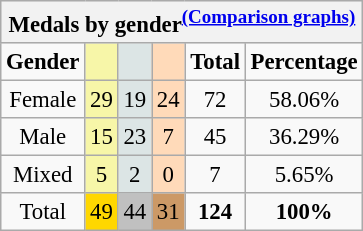<table class="wikitable" style="font-size:95%">
<tr style="background:#efefef;">
<th colspan=6>Medals by gender<sup><a href='#'>(Comparison graphs)</a></sup></th>
</tr>
<tr style="text-align:center;">
<td><strong>Gender</strong></td>
<td style="background:#F7F6A8;"></td>
<td style="background:#DCE5E5;"></td>
<td style="background:#FFDAB9;"></td>
<td><strong>Total</strong></td>
<td><strong>Percentage</strong></td>
</tr>
<tr align=center>
<td>Female</td>
<td style="background:#F7F6A8;">29</td>
<td style="background:#DCE5E5;">19</td>
<td style="background:#FFDAB9;">24</td>
<td>72</td>
<td>58.06%</td>
</tr>
<tr align=center>
<td>Male</td>
<td style="background:#F7F6A8;">15</td>
<td style="background:#DCE5E5;">23</td>
<td style="background:#FFDAB9;">7</td>
<td>45</td>
<td>36.29%</td>
</tr>
<tr align=center>
<td>Mixed</td>
<td style="background:#F7F6A8;">5</td>
<td style="background:#DCE5E5;">2</td>
<td style="background:#FFDAB9;">0</td>
<td>7</td>
<td>5.65%</td>
</tr>
<tr align=center>
<td>Total</td>
<td style="background:gold;">49</td>
<td style="background:silver;">44</td>
<td style="background:#c96;">31</td>
<td><strong>124</strong></td>
<td><strong>100%</strong></td>
</tr>
</table>
